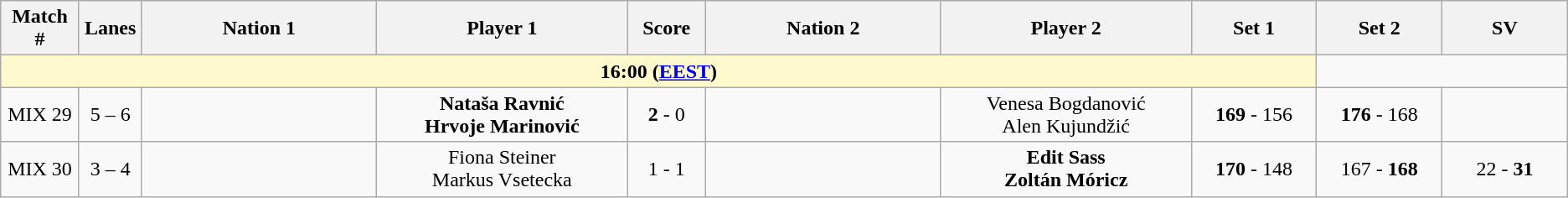<table class="wikitable">
<tr>
<th width="5%">Match #</th>
<th width="4%">Lanes</th>
<th width="15%">Nation 1</th>
<th width="16%">Player 1</th>
<th width="5%">Score</th>
<th width="15%">Nation 2</th>
<th width="16%">Player 2</th>
<th width="8%">Set 1</th>
<th width="8%">Set 2</th>
<th width="8%">SV</th>
</tr>
<tr>
<td colspan="8" style="text-align:center; background-color:#FFFACD"><strong>16:00 (<a href='#'>EEST</a>)</strong></td>
</tr>
<tr style=text-align:center;"background:#;">
<td>MIX 29</td>
<td>5 – 6</td>
<td></td>
<td><strong>Nataša Ravnić <br> Hrvoje Marinović</strong></td>
<td><strong>2</strong> - 0</td>
<td></td>
<td>Venesa Bogdanović <br> Alen Kujundžić</td>
<td><strong>169</strong> - 156</td>
<td><strong>176</strong> - 168</td>
<td></td>
</tr>
<tr style=text-align:center;"background:#;">
<td>MIX 30</td>
<td>3 – 4</td>
<td></td>
<td>Fiona Steiner <br> Markus Vsetecka</td>
<td>1 - 1</td>
<td></td>
<td><strong>Edit Sass <br> Zoltán Móricz</strong></td>
<td><strong>170</strong> - 148</td>
<td>167 - <strong>168</strong></td>
<td>22 - <strong>31</strong></td>
</tr>
</table>
